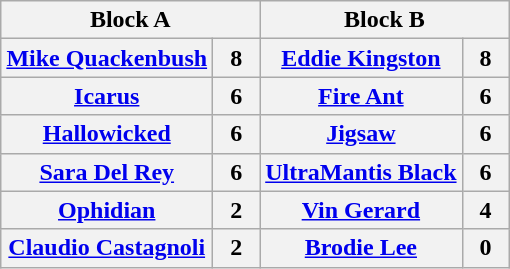<table class="wikitable" style="margin: 1em auto 1em auto">
<tr>
<th colspan="2">Block A</th>
<th colspan="2">Block B</th>
</tr>
<tr>
<th><a href='#'>Mike Quackenbush</a></th>
<th>  8  </th>
<th><a href='#'>Eddie Kingston</a></th>
<th>  8  </th>
</tr>
<tr>
<th><a href='#'>Icarus</a></th>
<th>6</th>
<th><a href='#'>Fire Ant</a></th>
<th>6</th>
</tr>
<tr>
<th><a href='#'>Hallowicked</a></th>
<th>6</th>
<th><a href='#'>Jigsaw</a></th>
<th>6</th>
</tr>
<tr>
<th><a href='#'>Sara Del Rey</a></th>
<th>6</th>
<th><a href='#'>UltraMantis Black</a></th>
<th>6</th>
</tr>
<tr>
<th><a href='#'>Ophidian</a></th>
<th>2</th>
<th><a href='#'>Vin Gerard</a></th>
<th>4</th>
</tr>
<tr>
<th><a href='#'>Claudio Castagnoli</a></th>
<th>2</th>
<th><a href='#'>Brodie Lee</a></th>
<th>0</th>
</tr>
</table>
